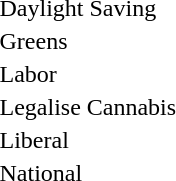<table style="margin-top:1em">
<tr>
<td> </td>
<td>Daylight Saving</td>
</tr>
<tr>
<td> </td>
<td>Greens</td>
</tr>
<tr>
<td> </td>
<td>Labor</td>
</tr>
<tr>
<td> </td>
<td>Legalise Cannabis</td>
</tr>
<tr>
<td width=20 > </td>
<td>Liberal</td>
</tr>
<tr>
<td> </td>
<td>National</td>
</tr>
</table>
